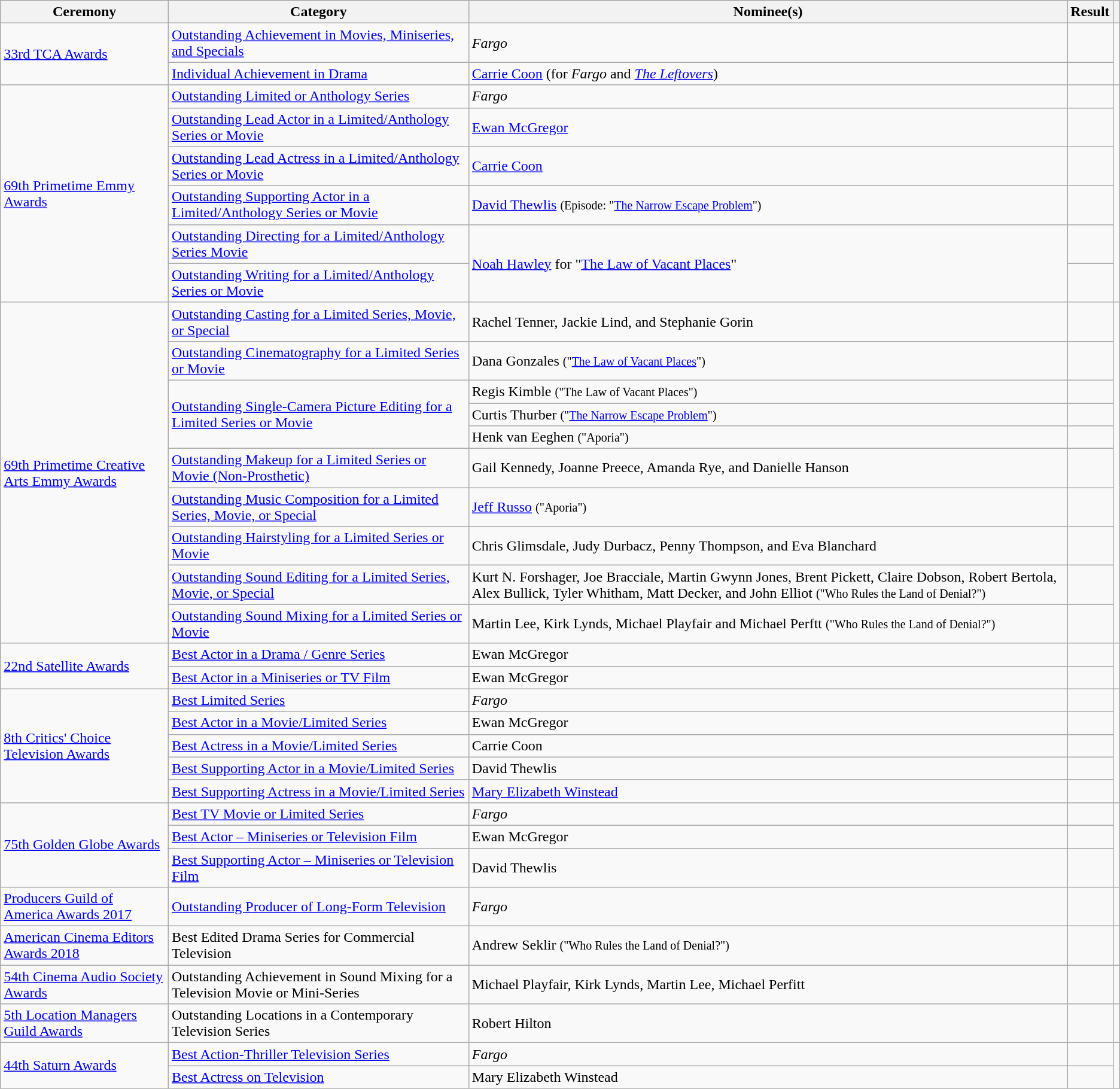<table class="wikitable">
<tr>
<th>Ceremony</th>
<th>Category</th>
<th>Nominee(s)</th>
<th>Result</th>
<th></th>
</tr>
<tr>
<td rowspan="2"><a href='#'>33rd TCA Awards</a></td>
<td><a href='#'>Outstanding Achievement in Movies, Miniseries, and Specials</a></td>
<td><em>Fargo</em></td>
<td></td>
<td rowspan="2" align="center"></td>
</tr>
<tr>
<td><a href='#'>Individual Achievement in Drama</a></td>
<td><a href='#'>Carrie Coon</a> (for <em>Fargo</em> and <em><a href='#'>The Leftovers</a></em>)</td>
<td></td>
</tr>
<tr>
<td rowspan="6"><a href='#'>69th Primetime Emmy Awards</a></td>
<td><a href='#'>Outstanding Limited or Anthology Series</a></td>
<td><em>Fargo</em></td>
<td></td>
<td rowspan="6" align="center"></td>
</tr>
<tr>
<td><a href='#'>Outstanding Lead Actor in a Limited/Anthology Series or Movie</a></td>
<td><a href='#'>Ewan McGregor</a></td>
<td></td>
</tr>
<tr>
<td><a href='#'>Outstanding Lead Actress in a Limited/Anthology Series or Movie</a></td>
<td><a href='#'>Carrie Coon</a></td>
<td></td>
</tr>
<tr>
<td><a href='#'>Outstanding Supporting Actor in a Limited/Anthology Series or Movie</a></td>
<td><a href='#'>David Thewlis</a> <small>(Episode: "<a href='#'>The Narrow Escape Problem</a>")</small></td>
<td></td>
</tr>
<tr>
<td><a href='#'>Outstanding Directing for a Limited/Anthology Series Movie</a></td>
<td rowspan=2><a href='#'>Noah Hawley</a> for "<a href='#'>The Law of Vacant Places</a>"</td>
<td></td>
</tr>
<tr>
<td><a href='#'>Outstanding Writing for a Limited/Anthology Series or Movie</a></td>
<td></td>
</tr>
<tr>
<td rowspan="10"><a href='#'>69th Primetime Creative Arts Emmy Awards</a></td>
<td><a href='#'>Outstanding Casting for a Limited Series, Movie, or Special</a></td>
<td>Rachel Tenner, Jackie Lind, and Stephanie Gorin</td>
<td></td>
<td rowspan="10" align="center"></td>
</tr>
<tr>
<td><a href='#'>Outstanding Cinematography for a Limited Series or Movie</a></td>
<td>Dana Gonzales <small>("<a href='#'>The Law of Vacant Places</a>")</small></td>
<td></td>
</tr>
<tr>
<td rowspan="3"><a href='#'>Outstanding Single-Camera Picture Editing for a Limited Series or Movie</a></td>
<td>Regis Kimble <small>("The Law of Vacant Places")</small></td>
<td></td>
</tr>
<tr>
<td>Curtis Thurber <small>("<a href='#'>The Narrow Escape Problem</a>")</small></td>
<td></td>
</tr>
<tr>
<td>Henk van Eeghen <small>("Aporia")</small></td>
<td></td>
</tr>
<tr>
<td><a href='#'>Outstanding Makeup for a Limited Series or Movie (Non-Prosthetic)</a></td>
<td>Gail Kennedy, Joanne Preece, Amanda Rye, and Danielle Hanson</td>
<td></td>
</tr>
<tr>
<td><a href='#'>Outstanding Music Composition for a Limited Series, Movie, or Special</a></td>
<td><a href='#'>Jeff Russo</a> <small>("Aporia")</small></td>
<td></td>
</tr>
<tr>
<td><a href='#'>Outstanding Hairstyling for a Limited Series or Movie</a></td>
<td>Chris Glimsdale, Judy Durbacz, Penny Thompson, and Eva Blanchard</td>
<td></td>
</tr>
<tr>
<td><a href='#'>Outstanding Sound Editing for a Limited Series, Movie, or Special</a></td>
<td>Kurt N. Forshager, Joe Bracciale, Martin Gwynn Jones, Brent Pickett, Claire Dobson, Robert Bertola, Alex Bullick, Tyler Whitham, Matt Decker, and John Elliot <small>("Who Rules the Land of Denial?")</small></td>
<td></td>
</tr>
<tr>
<td><a href='#'>Outstanding Sound Mixing for a Limited Series or Movie</a></td>
<td>Martin Lee, Kirk Lynds, Michael Playfair and Michael Perftt <small>("Who Rules the Land of Denial?")</small></td>
<td></td>
</tr>
<tr>
<td rowspan="2"><a href='#'>22nd Satellite Awards</a></td>
<td><a href='#'>Best Actor in a Drama / Genre Series</a></td>
<td>Ewan McGregor</td>
<td></td>
<td rowspan="2" align="center"></td>
</tr>
<tr>
<td><a href='#'>Best Actor in a Miniseries or TV Film</a></td>
<td>Ewan McGregor</td>
<td></td>
</tr>
<tr>
<td rowspan="5"><a href='#'>8th Critics' Choice Television Awards</a></td>
<td><a href='#'>Best Limited Series</a></td>
<td><em>Fargo</em></td>
<td></td>
<td rowspan="5" align="center"></td>
</tr>
<tr>
<td><a href='#'>Best Actor in a Movie/Limited Series</a></td>
<td>Ewan McGregor</td>
<td></td>
</tr>
<tr>
<td><a href='#'>Best Actress in a Movie/Limited Series</a></td>
<td>Carrie Coon</td>
<td></td>
</tr>
<tr>
<td><a href='#'>Best Supporting Actor in a Movie/Limited Series</a></td>
<td>David Thewlis</td>
<td></td>
</tr>
<tr>
<td><a href='#'>Best Supporting Actress in a Movie/Limited Series</a></td>
<td><a href='#'>Mary Elizabeth Winstead</a></td>
<td></td>
</tr>
<tr>
<td rowspan="3"><a href='#'>75th Golden Globe Awards</a></td>
<td><a href='#'>Best TV Movie or Limited Series</a></td>
<td><em>Fargo</em></td>
<td></td>
<td rowspan="3" align="center"></td>
</tr>
<tr>
<td><a href='#'>Best Actor – Miniseries or Television Film</a></td>
<td>Ewan McGregor</td>
<td></td>
</tr>
<tr>
<td><a href='#'>Best Supporting Actor – Miniseries or Television Film</a></td>
<td>David Thewlis</td>
<td></td>
</tr>
<tr>
<td><a href='#'>Producers Guild of America Awards 2017</a></td>
<td><a href='#'>Outstanding Producer of Long-Form Television</a></td>
<td><em>Fargo</em></td>
<td></td>
<td align="center"></td>
</tr>
<tr>
<td><a href='#'>American Cinema Editors Awards 2018</a></td>
<td>Best Edited Drama Series for Commercial Television</td>
<td>Andrew Seklir <small>("Who Rules the Land of Denial?")</small></td>
<td></td>
<td align="center"></td>
</tr>
<tr>
<td><a href='#'>54th Cinema Audio Society Awards</a></td>
<td>Outstanding Achievement in Sound Mixing for a Television Movie or Mini-Series</td>
<td>Michael Playfair, Kirk Lynds, Martin Lee, Michael Perfitt</td>
<td></td>
<td align="center"></td>
</tr>
<tr>
<td><a href='#'>5th Location Managers Guild Awards</a></td>
<td>Outstanding Locations in a Contemporary Television Series</td>
<td>Robert Hilton</td>
<td></td>
<td align="center"></td>
</tr>
<tr>
<td rowspan="2"><a href='#'>44th Saturn Awards</a></td>
<td><a href='#'>Best Action-Thriller Television Series</a></td>
<td><em>Fargo</em></td>
<td></td>
<td rowspan="2" align="center"></td>
</tr>
<tr>
<td><a href='#'>Best Actress on Television</a></td>
<td>Mary Elizabeth Winstead</td>
<td></td>
</tr>
</table>
